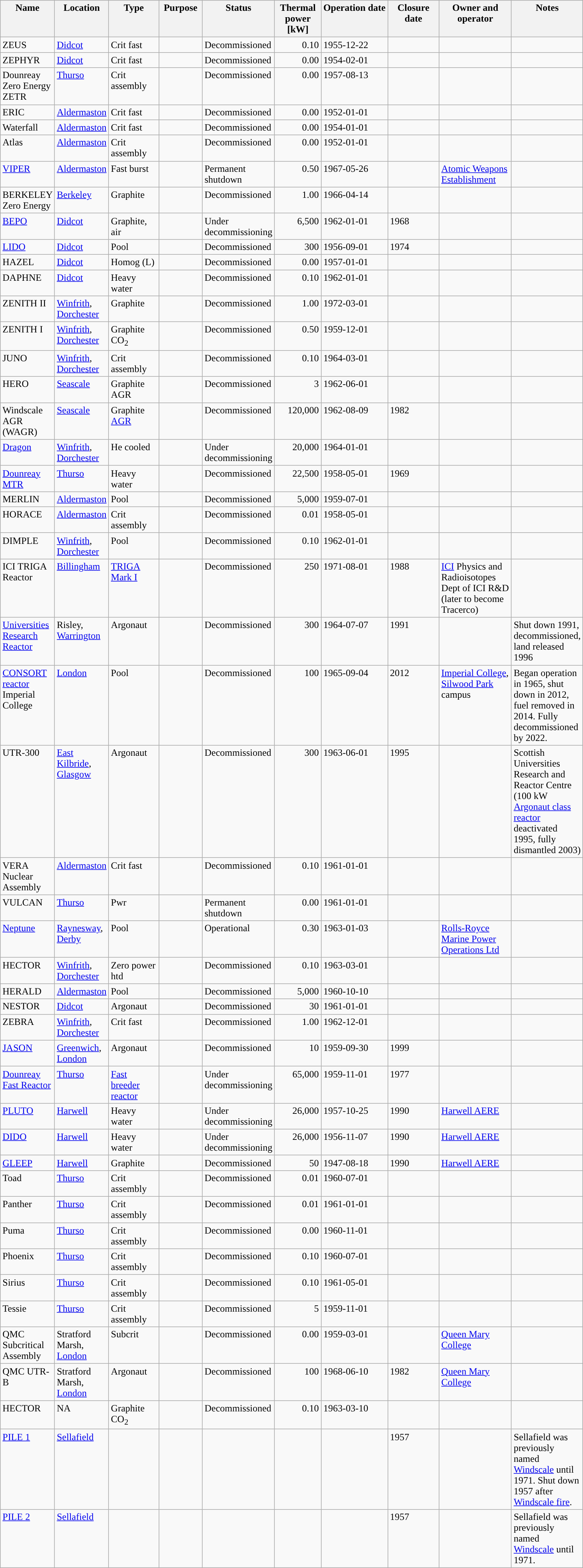<table class="sortable wikitable" >
<tr valign="top">
<th width="80">Name</th>
<th width="65">Location</th>
<th width="76">Type</th>
<th width="65">Purpose</th>
<th width="91">Status</th>
<th width="70“">Thermal power [kW]</th>
<th width=„67“>Operation date</th>
<th width="78“">Closure date</th>
<th width="113“">Owner and operator</th>
<th width="65">Notes</th>
</tr>
<tr valign="top">
<td>ZEUS</td>
<td><a href='#'>Didcot</a></td>
<td>Crit fast</td>
<td></td>
<td>Decommissioned</td>
<td align="right">0.10</td>
<td>1955-12-22</td>
<td></td>
<td></td>
<td></td>
</tr>
<tr valign="top">
<td>ZEPHYR</td>
<td><a href='#'>Didcot</a></td>
<td>Crit fast</td>
<td></td>
<td>Decommissioned</td>
<td align="right">0.00</td>
<td>1954-02-01</td>
<td></td>
<td></td>
<td></td>
</tr>
<tr valign="top">
<td>Dounreay Zero Energy ZETR</td>
<td><a href='#'>Thurso</a></td>
<td>Crit assembly</td>
<td></td>
<td>Decommissioned</td>
<td align="right">0.00</td>
<td>1957-08-13</td>
<td></td>
<td></td>
<td></td>
</tr>
<tr valign="top">
<td>ERIC</td>
<td><a href='#'>Aldermaston</a></td>
<td>Crit fast</td>
<td></td>
<td>Decommissioned</td>
<td align="right">0.00</td>
<td>1952-01-01</td>
<td></td>
<td></td>
<td></td>
</tr>
<tr valign="top">
<td>Waterfall</td>
<td><a href='#'>Aldermaston</a></td>
<td>Crit fast</td>
<td></td>
<td>Decommissioned</td>
<td align="right">0.00</td>
<td>1954-01-01</td>
<td></td>
<td></td>
<td></td>
</tr>
<tr valign="top">
<td>Atlas</td>
<td><a href='#'>Aldermaston</a></td>
<td>Crit assembly</td>
<td></td>
<td>Decommissioned</td>
<td align="right">0.00</td>
<td>1952-01-01</td>
<td></td>
<td></td>
<td></td>
</tr>
<tr valign="top">
<td><a href='#'>VIPER</a></td>
<td><a href='#'>Aldermaston</a></td>
<td>Fast burst</td>
<td></td>
<td>Permanent shutdown</td>
<td align="right">0.50</td>
<td>1967-05-26</td>
<td></td>
<td><a href='#'>Atomic Weapons Establishment</a></td>
<td></td>
</tr>
<tr valign="top">
<td>BERKELEY Zero Energy</td>
<td><a href='#'>Berkeley</a></td>
<td>Graphite</td>
<td></td>
<td>Decommissioned</td>
<td align="right">1.00</td>
<td>1966-04-14</td>
<td></td>
<td></td>
<td></td>
</tr>
<tr valign="top">
<td><a href='#'>BEPO</a></td>
<td><a href='#'>Didcot</a></td>
<td>Graphite, air</td>
<td></td>
<td>Under decommissioning</td>
<td align="right">6,500</td>
<td>1962-01-01</td>
<td>1968</td>
<td></td>
<td></td>
</tr>
<tr valign="top">
<td><a href='#'>LIDO</a></td>
<td><a href='#'>Didcot</a></td>
<td>Pool</td>
<td></td>
<td>Decommissioned</td>
<td align="right">300</td>
<td>1956-09-01</td>
<td>1974</td>
<td></td>
<td></td>
</tr>
<tr valign="top">
<td>HAZEL</td>
<td><a href='#'>Didcot</a></td>
<td>Homog (L)</td>
<td></td>
<td>Decommissioned</td>
<td align="right">0.00</td>
<td>1957-01-01</td>
<td></td>
<td></td>
<td></td>
</tr>
<tr valign="top">
<td>DAPHNE</td>
<td><a href='#'>Didcot</a></td>
<td>Heavy water</td>
<td></td>
<td>Decommissioned</td>
<td align="right">0.10</td>
<td>1962-01-01</td>
<td></td>
<td></td>
<td></td>
</tr>
<tr valign="top">
<td>ZENITH II</td>
<td><a href='#'>Winfrith</a>, <a href='#'>Dorchester</a></td>
<td>Graphite</td>
<td></td>
<td>Decommissioned</td>
<td align="right">1.00</td>
<td>1972-03-01</td>
<td></td>
<td></td>
<td></td>
</tr>
<tr valign="top">
<td>ZENITH I</td>
<td><a href='#'>Winfrith</a>, <a href='#'>Dorchester</a></td>
<td>Graphite CO<sub>2</sub></td>
<td></td>
<td>Decommissioned</td>
<td align="right">0.50</td>
<td>1959-12-01</td>
<td></td>
<td></td>
<td></td>
</tr>
<tr valign="top">
<td>JUNO</td>
<td><a href='#'>Winfrith</a>, <a href='#'>Dorchester</a></td>
<td>Crit assembly</td>
<td></td>
<td>Decommissioned</td>
<td align="right">0.10</td>
<td>1964-03-01</td>
<td></td>
<td></td>
<td></td>
</tr>
<tr valign="top">
<td>HERO</td>
<td><a href='#'>Seascale</a></td>
<td>Graphite AGR</td>
<td></td>
<td>Decommissioned</td>
<td align="right">3</td>
<td>1962-06-01</td>
<td></td>
<td></td>
<td></td>
</tr>
<tr valign="top">
<td>Windscale AGR (WAGR)</td>
<td><a href='#'>Seascale</a></td>
<td>Graphite <a href='#'>AGR</a></td>
<td></td>
<td>Decommissioned</td>
<td align="right">120,000</td>
<td>1962-08-09</td>
<td>1982</td>
<td></td>
<td></td>
</tr>
<tr valign="top">
<td><a href='#'>Dragon</a></td>
<td><a href='#'>Winfrith</a>, <a href='#'>Dorchester</a></td>
<td>He cooled</td>
<td></td>
<td>Under decommissioning</td>
<td align="right">20,000</td>
<td>1964-01-01</td>
<td></td>
<td></td>
<td></td>
</tr>
<tr valign="top">
<td><a href='#'>Dounreay MTR</a></td>
<td><a href='#'>Thurso</a></td>
<td>Heavy water</td>
<td></td>
<td>Decommissioned</td>
<td align="right">22,500</td>
<td>1958-05-01</td>
<td>1969</td>
<td></td>
<td></td>
</tr>
<tr valign="top">
<td>MERLIN</td>
<td><a href='#'>Aldermaston</a></td>
<td>Pool</td>
<td></td>
<td>Decommissioned</td>
<td align="right">5,000</td>
<td>1959-07-01</td>
<td></td>
<td></td>
<td></td>
</tr>
<tr valign="top">
<td>HORACE</td>
<td><a href='#'>Aldermaston</a></td>
<td>Crit assembly</td>
<td></td>
<td>Decommissioned</td>
<td align="right">0.01</td>
<td>1958-05-01</td>
<td></td>
<td></td>
<td></td>
</tr>
<tr valign="top">
<td>DIMPLE</td>
<td><a href='#'>Winfrith</a>, <a href='#'>Dorchester</a></td>
<td>Pool</td>
<td></td>
<td>Decommissioned</td>
<td align="right">0.10</td>
<td>1962-01-01</td>
<td></td>
<td></td>
<td></td>
</tr>
<tr valign="top">
<td>ICI TRIGA Reactor</td>
<td><a href='#'>Billingham</a></td>
<td><a href='#'>TRIGA Mark I</a></td>
<td></td>
<td>Decommissioned</td>
<td align="right">250</td>
<td>1971-08-01</td>
<td>1988</td>
<td><a href='#'>ICI</a> Physics and Radioisotopes Dept of ICI R&D (later to become Tracerco)</td>
<td></td>
</tr>
<tr valign="top">
<td><a href='#'>Universities Research Reactor</a></td>
<td>Risley, <a href='#'>Warrington</a></td>
<td>Argonaut</td>
<td></td>
<td>Decommissioned</td>
<td align="right">300</td>
<td>1964-07-07</td>
<td>1991</td>
<td></td>
<td>Shut down 1991, decommissioned, land released 1996</td>
</tr>
<tr valign="top">
<td><a href='#'>CONSORT reactor</a> Imperial College</td>
<td><a href='#'>London</a></td>
<td>Pool</td>
<td></td>
<td>Decommissioned</td>
<td align="right">100</td>
<td>1965-09-04</td>
<td>2012</td>
<td><a href='#'>Imperial College</a>, <a href='#'>Silwood Park</a> campus</td>
<td>Began operation in 1965, shut down in 2012, fuel removed in 2014. Fully decommissioned by 2022.</td>
</tr>
<tr valign="top">
<td>UTR-300</td>
<td><a href='#'>East Kilbride</a>, <a href='#'>Glasgow</a></td>
<td>Argonaut</td>
<td></td>
<td>Decommissioned</td>
<td align="right">300</td>
<td>1963-06-01</td>
<td>1995</td>
<td></td>
<td>Scottish Universities Research and Reactor Centre (100 kW <a href='#'>Argonaut class reactor</a> deactivated 1995, fully dismantled 2003)</td>
</tr>
<tr valign="top">
<td>VERA Nuclear Assembly</td>
<td><a href='#'>Aldermaston</a></td>
<td>Crit fast</td>
<td></td>
<td>Decommissioned</td>
<td align="right">0.10</td>
<td>1961-01-01</td>
<td></td>
<td></td>
<td></td>
</tr>
<tr valign="top">
<td>VULCAN</td>
<td><a href='#'>Thurso</a></td>
<td>Pwr</td>
<td></td>
<td>Permanent shutdown</td>
<td align="right">0.00</td>
<td>1961-01-01</td>
<td></td>
<td></td>
<td></td>
</tr>
<tr valign="top">
<td><a href='#'>Neptune</a></td>
<td><a href='#'>Raynesway</a>, <a href='#'>Derby</a></td>
<td>Pool</td>
<td></td>
<td>Operational</td>
<td align="right">0.30</td>
<td>1963-01-03</td>
<td></td>
<td><a href='#'>Rolls-Royce Marine Power Operations Ltd</a></td>
<td></td>
</tr>
<tr valign="top">
<td>HECTOR</td>
<td><a href='#'>Winfrith</a>, <a href='#'>Dorchester</a></td>
<td>Zero power htd</td>
<td></td>
<td>Decommissioned</td>
<td align="right">0.10</td>
<td>1963-03-01</td>
<td></td>
<td></td>
<td></td>
</tr>
<tr valign="top">
<td>HERALD</td>
<td><a href='#'>Aldermaston</a></td>
<td>Pool</td>
<td></td>
<td>Decommissioned</td>
<td align="right">5,000</td>
<td>1960-10-10</td>
<td></td>
<td></td>
<td></td>
</tr>
<tr valign="top">
<td>NESTOR</td>
<td><a href='#'>Didcot</a></td>
<td>Argonaut</td>
<td></td>
<td>Decommissioned</td>
<td align="right">30</td>
<td>1961-01-01</td>
<td></td>
<td></td>
<td></td>
</tr>
<tr valign="top">
<td>ZEBRA</td>
<td><a href='#'>Winfrith</a>, <a href='#'>Dorchester</a></td>
<td>Crit fast</td>
<td></td>
<td>Decommissioned</td>
<td align="right">1.00</td>
<td>1962-12-01</td>
<td></td>
<td></td>
<td></td>
</tr>
<tr valign="top">
<td><a href='#'>JASON</a></td>
<td><a href='#'>Greenwich</a>, <a href='#'>London</a></td>
<td>Argonaut</td>
<td></td>
<td>Decommissioned</td>
<td align="right">10</td>
<td>1959-09-30</td>
<td>1999</td>
<td></td>
<td></td>
</tr>
<tr valign="top">
<td><a href='#'>Dounreay Fast Reactor</a></td>
<td><a href='#'>Thurso</a></td>
<td><a href='#'>Fast breeder reactor</a></td>
<td></td>
<td>Under decommissioning</td>
<td align="right">65,000</td>
<td>1959-11-01</td>
<td>1977</td>
<td></td>
<td></td>
</tr>
<tr valign="top">
<td><a href='#'>PLUTO</a></td>
<td><a href='#'>Harwell</a></td>
<td>Heavy water</td>
<td></td>
<td>Under decommissioning</td>
<td align="right">26,000</td>
<td>1957-10-25</td>
<td>1990</td>
<td><a href='#'>Harwell AERE</a></td>
<td></td>
</tr>
<tr valign="top">
<td><a href='#'>DIDO</a></td>
<td><a href='#'>Harwell</a></td>
<td>Heavy water</td>
<td></td>
<td>Under decommissioning</td>
<td align="right">26,000</td>
<td>1956-11-07</td>
<td>1990</td>
<td><a href='#'>Harwell AERE</a></td>
<td></td>
</tr>
<tr valign="top">
<td><a href='#'>GLEEP</a></td>
<td><a href='#'>Harwell</a></td>
<td>Graphite</td>
<td></td>
<td>Decommissioned</td>
<td align="right">50</td>
<td>1947-08-18</td>
<td>1990</td>
<td><a href='#'>Harwell AERE</a></td>
<td></td>
</tr>
<tr valign="top">
<td>Toad</td>
<td><a href='#'>Thurso</a></td>
<td>Crit assembly</td>
<td></td>
<td>Decommissioned</td>
<td align="right">0.01</td>
<td>1960-07-01</td>
<td></td>
<td></td>
<td></td>
</tr>
<tr valign="top">
<td>Panther</td>
<td><a href='#'>Thurso</a></td>
<td>Crit assembly</td>
<td></td>
<td>Decommissioned</td>
<td align="right">0.01</td>
<td>1961-01-01</td>
<td></td>
<td></td>
<td></td>
</tr>
<tr valign="top">
<td>Puma</td>
<td><a href='#'>Thurso</a></td>
<td>Crit assembly</td>
<td></td>
<td>Decommissioned</td>
<td align="right">0.00</td>
<td>1960-11-01</td>
<td></td>
<td></td>
<td></td>
</tr>
<tr valign="top">
<td>Phoenix</td>
<td><a href='#'>Thurso</a></td>
<td>Crit assembly</td>
<td></td>
<td>Decommissioned</td>
<td align="right">0.10</td>
<td>1960-07-01</td>
<td></td>
<td></td>
<td></td>
</tr>
<tr valign="top">
<td>Sirius</td>
<td><a href='#'>Thurso</a></td>
<td>Crit assembly</td>
<td></td>
<td>Decommissioned</td>
<td align="right">0.10</td>
<td>1961-05-01</td>
<td></td>
<td></td>
<td></td>
</tr>
<tr valign="top">
<td>Tessie</td>
<td><a href='#'>Thurso</a></td>
<td>Crit assembly</td>
<td></td>
<td>Decommissioned</td>
<td align="right">5</td>
<td>1959-11-01</td>
<td></td>
<td></td>
<td></td>
</tr>
<tr valign="top">
<td>QMC Subcritical Assembly</td>
<td>Stratford Marsh, <a href='#'>London</a></td>
<td>Subcrit</td>
<td></td>
<td>Decommissioned</td>
<td align="right">0.00</td>
<td>1959-03-01</td>
<td></td>
<td><a href='#'>Queen Mary College</a></td>
<td></td>
</tr>
<tr valign="top">
<td>QMC UTR-B</td>
<td>Stratford Marsh, <a href='#'>London</a></td>
<td>Argonaut</td>
<td></td>
<td>Decommissioned</td>
<td align="right">100</td>
<td>1968-06-10</td>
<td>1982</td>
<td><a href='#'>Queen Mary College</a></td>
<td></td>
</tr>
<tr valign="top">
<td>HECTOR</td>
<td>NA</td>
<td>Graphite CO<sub>2</sub></td>
<td></td>
<td>Decommissioned</td>
<td align="right">0.10</td>
<td>1963-03-10</td>
<td></td>
<td></td>
<td><br></td>
</tr>
<tr valign="top">
<td> <a href='#'>PILE 1</a></td>
<td> <a href='#'>Sellafield</a></td>
<td></td>
<td></td>
<td></td>
<td></td>
<td></td>
<td> 1957</td>
<td></td>
<td> Sellafield was previously named <a href='#'>Windscale</a> until 1971.  Shut down 1957 after <a href='#'>Windscale fire</a>.<br></td>
</tr>
<tr valign="top">
<td><a href='#'>PILE 2</a></td>
<td> <a href='#'>Sellafield</a></td>
<td></td>
<td></td>
<td></td>
<td></td>
<td></td>
<td> 1957</td>
<td></td>
<td> Sellafield was previously named <a href='#'>Windscale</a> until 1971.</td>
</tr>
</table>
